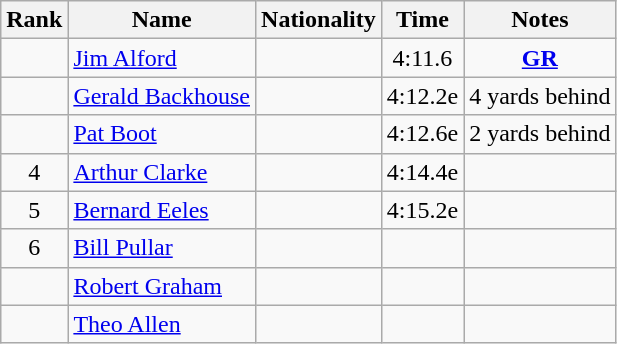<table class="wikitable sortable" style=" text-align:center">
<tr>
<th>Rank</th>
<th>Name</th>
<th>Nationality</th>
<th>Time</th>
<th>Notes</th>
</tr>
<tr>
<td></td>
<td align=left><a href='#'>Jim Alford</a></td>
<td align=left></td>
<td>4:11.6</td>
<td><strong><a href='#'>GR</a></strong></td>
</tr>
<tr>
<td></td>
<td align=left><a href='#'>Gerald Backhouse</a></td>
<td align=left></td>
<td>4:12.2e</td>
<td>4 yards behind</td>
</tr>
<tr>
<td></td>
<td align=left><a href='#'>Pat Boot</a></td>
<td align=left></td>
<td>4:12.6e</td>
<td>2 yards behind</td>
</tr>
<tr>
<td>4</td>
<td align=left><a href='#'>Arthur Clarke</a></td>
<td align=left></td>
<td>4:14.4e</td>
<td></td>
</tr>
<tr>
<td>5</td>
<td align=left><a href='#'>Bernard Eeles</a></td>
<td align=left></td>
<td>4:15.2e</td>
<td></td>
</tr>
<tr>
<td>6</td>
<td align=left><a href='#'>Bill Pullar</a></td>
<td align=left></td>
<td></td>
<td></td>
</tr>
<tr>
<td></td>
<td align=left><a href='#'>Robert Graham</a></td>
<td align=left></td>
<td></td>
<td></td>
</tr>
<tr>
<td></td>
<td align=left><a href='#'>Theo Allen</a></td>
<td align=left></td>
<td></td>
<td></td>
</tr>
</table>
